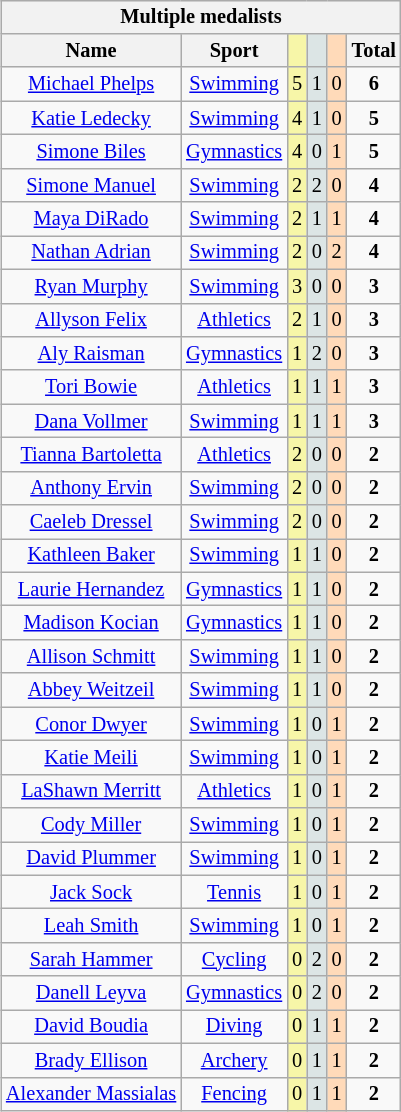<table class=wikitable style=font-size:85%;float:right;text-align:center>
<tr>
<th colspan=6>Multiple medalists</th>
</tr>
<tr>
<th>Name</th>
<th>Sport</th>
<td bgcolor=F7F6A8></td>
<td bgcolor=DCE5E5></td>
<td bgcolor=FFDAB9></td>
<th>Total</th>
</tr>
<tr>
<td><a href='#'>Michael Phelps</a></td>
<td><a href='#'>Swimming</a></td>
<td bgcolor=F7F6A8>5</td>
<td bgcolor=DCE5E5>1</td>
<td bgcolor=FFDAB9>0</td>
<td><strong>6</strong></td>
</tr>
<tr>
<td><a href='#'>Katie Ledecky</a></td>
<td><a href='#'>Swimming</a></td>
<td bgcolor=F7F6A8>4</td>
<td bgcolor=DCE5E5>1</td>
<td bgcolor=FFDAB9>0</td>
<td><strong>5</strong></td>
</tr>
<tr>
<td><a href='#'>Simone Biles</a></td>
<td><a href='#'>Gymnastics</a></td>
<td bgcolor=F7F6A8>4</td>
<td bgcolor=DCE5E5>0</td>
<td bgcolor=FFDAB9>1</td>
<td><strong>5</strong></td>
</tr>
<tr>
<td><a href='#'>Simone Manuel</a></td>
<td><a href='#'>Swimming</a></td>
<td bgcolor=F7F6A8>2</td>
<td bgcolor=DCE5E5>2</td>
<td bgcolor=FFDAB9>0</td>
<td><strong>4</strong></td>
</tr>
<tr>
<td><a href='#'>Maya DiRado</a></td>
<td><a href='#'>Swimming</a></td>
<td bgcolor=F7F6A8>2</td>
<td bgcolor=DCE5E5>1</td>
<td bgcolor=FFDAB9>1</td>
<td><strong>4</strong></td>
</tr>
<tr>
<td><a href='#'>Nathan Adrian</a></td>
<td><a href='#'>Swimming</a></td>
<td bgcolor=F7F6A8>2</td>
<td bgcolor=DCE5E5>0</td>
<td bgcolor=FFDAB9>2</td>
<td><strong>4</strong></td>
</tr>
<tr>
<td><a href='#'>Ryan Murphy</a></td>
<td><a href='#'>Swimming</a></td>
<td bgcolor=F7F6A8>3</td>
<td bgcolor=DCE5E5>0</td>
<td bgcolor=FFDAB9>0</td>
<td><strong>3</strong></td>
</tr>
<tr>
<td><a href='#'>Allyson Felix</a></td>
<td><a href='#'>Athletics</a></td>
<td bgcolor=F7F6A8>2</td>
<td bgcolor=DCE5E5>1</td>
<td bgcolor=FFDAB9>0</td>
<td><strong>3</strong></td>
</tr>
<tr>
<td><a href='#'>Aly Raisman</a></td>
<td><a href='#'>Gymnastics</a></td>
<td bgcolor=F7F6A8>1</td>
<td bgcolor=DCE5E5>2</td>
<td bgcolor=FFDAB9>0</td>
<td><strong>3</strong></td>
</tr>
<tr>
<td><a href='#'>Tori Bowie</a></td>
<td><a href='#'>Athletics</a></td>
<td bgcolor=F7F6A8>1</td>
<td bgcolor=DCE5E5>1</td>
<td bgcolor=FFDAB9>1</td>
<td><strong>3</strong></td>
</tr>
<tr>
<td><a href='#'>Dana Vollmer</a></td>
<td><a href='#'>Swimming</a></td>
<td bgcolor=F7F6A8>1</td>
<td bgcolor=DCE5E5>1</td>
<td bgcolor=FFDAB9>1</td>
<td><strong>3</strong></td>
</tr>
<tr>
<td><a href='#'>Tianna Bartoletta</a></td>
<td><a href='#'>Athletics</a></td>
<td bgcolor=F7F6A8>2</td>
<td bgcolor=DCE5E5>0</td>
<td bgcolor=FFDAB9>0</td>
<td><strong>2</strong></td>
</tr>
<tr>
<td><a href='#'>Anthony Ervin</a></td>
<td><a href='#'>Swimming</a></td>
<td bgcolor=F7F6A8>2</td>
<td bgcolor=DCE5E5>0</td>
<td bgcolor=FFDAB9>0</td>
<td><strong>2</strong></td>
</tr>
<tr>
<td><a href='#'>Caeleb Dressel</a></td>
<td><a href='#'>Swimming</a></td>
<td bgcolor=F7F6A8>2</td>
<td bgcolor=DCE5E5>0</td>
<td bgcolor=FFDAB9>0</td>
<td><strong>2</strong></td>
</tr>
<tr>
<td><a href='#'>Kathleen Baker</a></td>
<td><a href='#'>Swimming</a></td>
<td bgcolor=F7F6A8>1</td>
<td bgcolor=DCE5E5>1</td>
<td bgcolor=FFDAB9>0</td>
<td><strong>2</strong></td>
</tr>
<tr>
<td><a href='#'>Laurie Hernandez</a></td>
<td><a href='#'>Gymnastics</a></td>
<td bgcolor=F7F6A8>1</td>
<td bgcolor=DCE5E5>1</td>
<td bgcolor=FFDAB9>0</td>
<td><strong>2</strong></td>
</tr>
<tr>
<td><a href='#'>Madison Kocian</a></td>
<td><a href='#'>Gymnastics</a></td>
<td bgcolor=F7F6A8>1</td>
<td bgcolor=DCE5E5>1</td>
<td bgcolor=FFDAB9>0</td>
<td><strong>2</strong></td>
</tr>
<tr>
<td><a href='#'>Allison Schmitt</a></td>
<td><a href='#'>Swimming</a></td>
<td bgcolor=F7F6A8>1</td>
<td bgcolor=DCE5E5>1</td>
<td bgcolor=FFDAB9>0</td>
<td><strong>2</strong></td>
</tr>
<tr>
<td><a href='#'>Abbey Weitzeil</a></td>
<td><a href='#'>Swimming</a></td>
<td bgcolor=F7F6A8>1</td>
<td bgcolor=DCE5E5>1</td>
<td bgcolor=FFDAB9>0</td>
<td><strong>2</strong></td>
</tr>
<tr>
<td><a href='#'>Conor Dwyer</a></td>
<td><a href='#'>Swimming</a></td>
<td bgcolor=F7F6A8>1</td>
<td bgcolor=DCE5E5>0</td>
<td bgcolor=FFDAB9>1</td>
<td><strong>2</strong></td>
</tr>
<tr>
<td><a href='#'>Katie Meili</a></td>
<td><a href='#'>Swimming</a></td>
<td bgcolor=F7F6A8>1</td>
<td bgcolor=DCE5E5>0</td>
<td bgcolor=FFDAB9>1</td>
<td><strong>2</strong></td>
</tr>
<tr>
<td><a href='#'>LaShawn Merritt</a></td>
<td><a href='#'>Athletics</a></td>
<td bgcolor=F7F6A8>1</td>
<td bgcolor=DCE5E5>0</td>
<td bgcolor=FFDAB9>1</td>
<td><strong>2</strong></td>
</tr>
<tr>
<td><a href='#'>Cody Miller</a></td>
<td><a href='#'>Swimming</a></td>
<td bgcolor=F7F6A8>1</td>
<td bgcolor=DCE5E5>0</td>
<td bgcolor=FFDAB9>1</td>
<td><strong>2</strong></td>
</tr>
<tr>
<td><a href='#'>David Plummer</a></td>
<td><a href='#'>Swimming</a></td>
<td bgcolor=F7F6A8>1</td>
<td bgcolor=DCE5E5>0</td>
<td bgcolor=FFDAB9>1</td>
<td><strong>2</strong></td>
</tr>
<tr>
<td><a href='#'>Jack Sock</a></td>
<td><a href='#'>Tennis</a></td>
<td bgcolor=F7F6A8>1</td>
<td bgcolor=DCE5E5>0</td>
<td bgcolor=FFDAB9>1</td>
<td><strong>2</strong></td>
</tr>
<tr>
<td><a href='#'>Leah Smith</a></td>
<td><a href='#'>Swimming</a></td>
<td bgcolor=F7F6A8>1</td>
<td bgcolor=DCE5E5>0</td>
<td bgcolor=FFDAB9>1</td>
<td><strong>2</strong></td>
</tr>
<tr>
<td><a href='#'>Sarah Hammer</a></td>
<td><a href='#'>Cycling</a></td>
<td bgcolor=F7F6A8>0</td>
<td bgcolor=DCE5E5>2</td>
<td bgcolor=FFDAB9>0</td>
<td><strong>2</strong></td>
</tr>
<tr>
<td><a href='#'>Danell Leyva</a></td>
<td><a href='#'>Gymnastics</a></td>
<td bgcolor=F7F6A8>0</td>
<td bgcolor=DCE5E5>2</td>
<td bgcolor=FFDAB9>0</td>
<td><strong>2</strong></td>
</tr>
<tr>
<td><a href='#'>David Boudia</a></td>
<td><a href='#'>Diving</a></td>
<td bgcolor=F7F6A8>0</td>
<td bgcolor=DCE5E5>1</td>
<td bgcolor=FFDAB9>1</td>
<td><strong>2</strong></td>
</tr>
<tr>
<td><a href='#'>Brady Ellison</a></td>
<td><a href='#'>Archery</a></td>
<td bgcolor=F7F6A8>0</td>
<td bgcolor=DCE5E5>1</td>
<td bgcolor=FFDAB9>1</td>
<td><strong>2</strong></td>
</tr>
<tr>
<td><a href='#'>Alexander Massialas</a></td>
<td><a href='#'>Fencing</a></td>
<td bgcolor=F7F6A8>0</td>
<td bgcolor=DCE5E5>1</td>
<td bgcolor=FFDAB9>1</td>
<td><strong>2</strong></td>
</tr>
</table>
